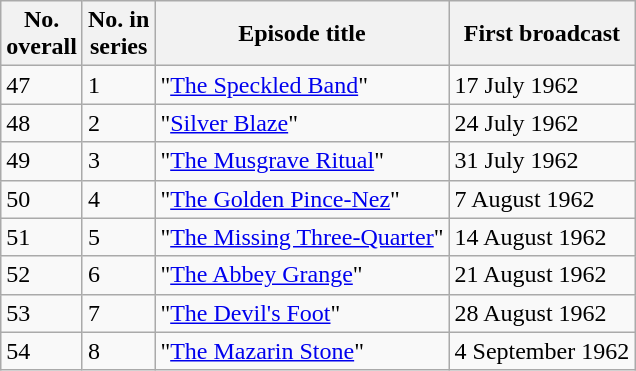<table class="wikitable">
<tr>
<th>No.<br>overall</th>
<th>No. in<br>series</th>
<th>Episode title</th>
<th>First broadcast</th>
</tr>
<tr>
<td>47</td>
<td>1</td>
<td>"<a href='#'>The Speckled Band</a>"</td>
<td>17 July 1962</td>
</tr>
<tr>
<td>48</td>
<td>2</td>
<td>"<a href='#'>Silver Blaze</a>"</td>
<td>24 July 1962</td>
</tr>
<tr>
<td>49</td>
<td>3</td>
<td>"<a href='#'>The Musgrave Ritual</a>"</td>
<td>31 July 1962</td>
</tr>
<tr>
<td>50</td>
<td>4</td>
<td>"<a href='#'>The Golden Pince-Nez</a>"</td>
<td>7 August 1962</td>
</tr>
<tr>
<td>51</td>
<td>5</td>
<td>"<a href='#'>The Missing Three-Quarter</a>"</td>
<td>14 August 1962</td>
</tr>
<tr>
<td>52</td>
<td>6</td>
<td>"<a href='#'>The Abbey Grange</a>"</td>
<td>21 August 1962</td>
</tr>
<tr>
<td>53</td>
<td>7</td>
<td>"<a href='#'>The Devil's Foot</a>"</td>
<td>28 August 1962</td>
</tr>
<tr>
<td>54</td>
<td>8</td>
<td>"<a href='#'>The Mazarin Stone</a>"</td>
<td>4 September 1962</td>
</tr>
</table>
